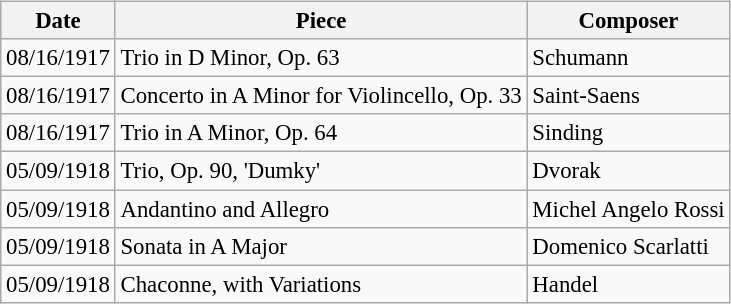<table class="wikitable" style="font-size: 95%; display: inline-table;">
<tr>
<th>Date</th>
<th>Piece</th>
<th>Composer</th>
</tr>
<tr>
<td>08/16/1917</td>
<td>Trio in D Minor, Op. 63</td>
<td>Schumann</td>
</tr>
<tr>
<td>08/16/1917</td>
<td>Concerto in A Minor for Violincello, Op. 33</td>
<td>Saint-Saens</td>
</tr>
<tr>
<td>08/16/1917</td>
<td>Trio in A Minor, Op. 64</td>
<td>Sinding</td>
</tr>
<tr>
<td>05/09/1918</td>
<td>Trio, Op. 90, 'Dumky'</td>
<td>Dvorak</td>
</tr>
<tr>
<td>05/09/1918</td>
<td>Andantino and Allegro</td>
<td>Michel Angelo Rossi</td>
</tr>
<tr>
<td>05/09/1918</td>
<td>Sonata in A Major</td>
<td>Domenico Scarlatti</td>
</tr>
<tr>
<td>05/09/1918</td>
<td>Chaconne, with Variations</td>
<td>Handel</td>
</tr>
</table>
